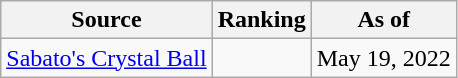<table class="wikitable" style="text-align:center">
<tr>
<th>Source</th>
<th>Ranking</th>
<th>As of</th>
</tr>
<tr>
<td align=left><a href='#'>Sabato's Crystal Ball</a></td>
<td></td>
<td>May 19, 2022</td>
</tr>
</table>
